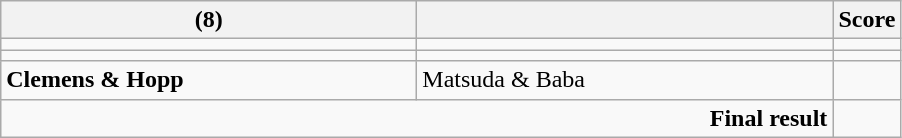<table class="wikitable">
<tr>
<th width=270> (8)</th>
<th width=270></th>
<th>Score</th>
</tr>
<tr>
<td></td>
<td></td>
<td></td>
</tr>
<tr>
<td></td>
<td></td>
<td></td>
</tr>
<tr>
<td><strong>Clemens & Hopp</strong> </td>
<td>Matsuda & Baba </td>
<td></td>
</tr>
<tr>
<td colspan="2" align="right"><strong>Final result</strong></td>
<td></td>
</tr>
</table>
